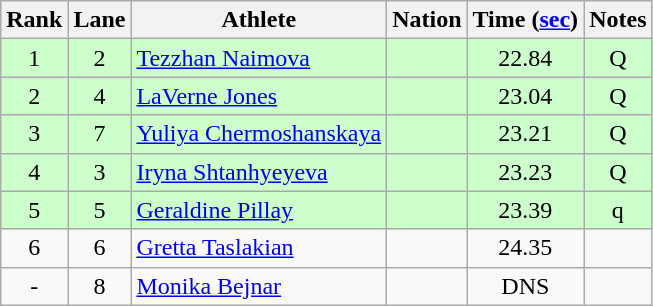<table class="wikitable sortable" style="text-align:center">
<tr>
<th>Rank</th>
<th>Lane</th>
<th>Athlete</th>
<th>Nation</th>
<th>Time (<a href='#'>sec</a>)</th>
<th>Notes</th>
</tr>
<tr bgcolor=ccffcc>
<td>1</td>
<td>2</td>
<td align="left"><a href='#'>Tezzhan Naimova</a></td>
<td align=left></td>
<td>22.84</td>
<td>Q</td>
</tr>
<tr bgcolor=ccffcc>
<td>2</td>
<td>4</td>
<td align="left"><a href='#'>LaVerne Jones</a></td>
<td align=left></td>
<td>23.04</td>
<td>Q</td>
</tr>
<tr bgcolor=ccffcc>
<td>3</td>
<td>7</td>
<td align="left"><a href='#'>Yuliya Chermoshanskaya</a></td>
<td align=left></td>
<td>23.21</td>
<td>Q</td>
</tr>
<tr bgcolor=ccffcc>
<td>4</td>
<td>3</td>
<td align="left"><a href='#'>Iryna Shtanhyeyeva</a></td>
<td align=left></td>
<td>23.23</td>
<td>Q</td>
</tr>
<tr bgcolor=ccffcc>
<td>5</td>
<td>5</td>
<td align="left"><a href='#'>Geraldine Pillay</a></td>
<td align=left></td>
<td>23.39</td>
<td>q</td>
</tr>
<tr>
<td>6</td>
<td>6</td>
<td align="left"><a href='#'>Gretta Taslakian</a></td>
<td align=left></td>
<td>24.35</td>
<td></td>
</tr>
<tr>
<td>-</td>
<td>8</td>
<td align="left"><a href='#'>Monika Bejnar</a></td>
<td align=left></td>
<td>DNS</td>
<td></td>
</tr>
</table>
